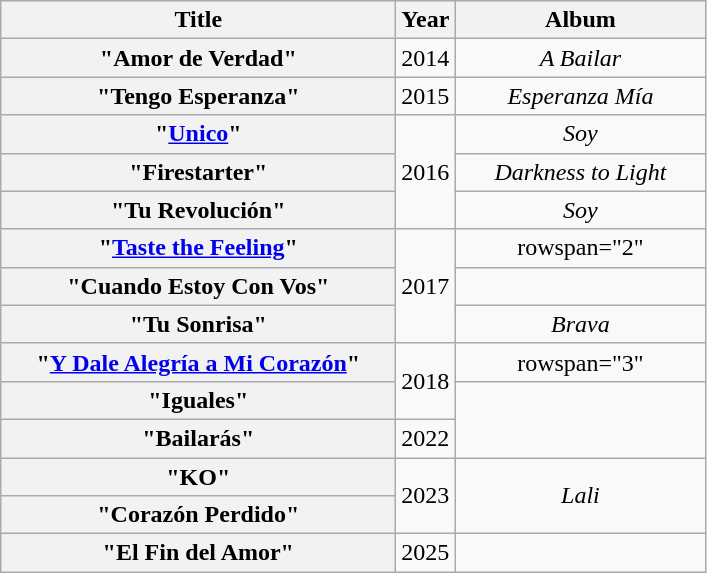<table class="wikitable plainrowheaders" style="text-align:center;">
<tr>
<th scope="col" style="width:16em;">Title</th>
<th scope="col">Year</th>
<th scope="col" style="width:10em;">Album</th>
</tr>
<tr>
<th scope="row">"Amor de Verdad"</th>
<td>2014</td>
<td><em>A Bailar</em></td>
</tr>
<tr>
<th scope="row">"Tengo Esperanza"</th>
<td>2015</td>
<td><em>Esperanza Mía</em></td>
</tr>
<tr>
<th scope="row">"<a href='#'>Unico</a>"</th>
<td rowspan="3">2016</td>
<td><em>Soy</em></td>
</tr>
<tr>
<th scope="row">"Firestarter"<br></th>
<td><em>Darkness to Light</em></td>
</tr>
<tr>
<th scope="row">"Tu Revolución"</th>
<td><em>Soy</em></td>
</tr>
<tr>
<th scope="row">"<a href='#'>Taste the Feeling</a>"</th>
<td rowspan="3">2017</td>
<td>rowspan="2" </td>
</tr>
<tr>
<th scope="row">"Cuando Estoy Con Vos"</th>
</tr>
<tr>
<th scope="row">"Tu Sonrisa"</th>
<td><em>Brava</em></td>
</tr>
<tr>
<th scope="row">"<a href='#'>Y Dale Alegría a Mi Corazón</a>"</th>
<td rowspan="2">2018</td>
<td>rowspan="3" </td>
</tr>
<tr>
<th scope="row">"Iguales"<br></th>
</tr>
<tr>
<th scope="row">"Bailarás"</th>
<td>2022</td>
</tr>
<tr>
<th scope="row">"KO"</th>
<td rowspan="2">2023</td>
<td rowspan="2"><em>Lali</em></td>
</tr>
<tr>
<th scope="row">"Corazón Perdido"</th>
</tr>
<tr>
<th scope="row">"El Fin del Amor"</th>
<td>2025</td>
<td></td>
</tr>
</table>
